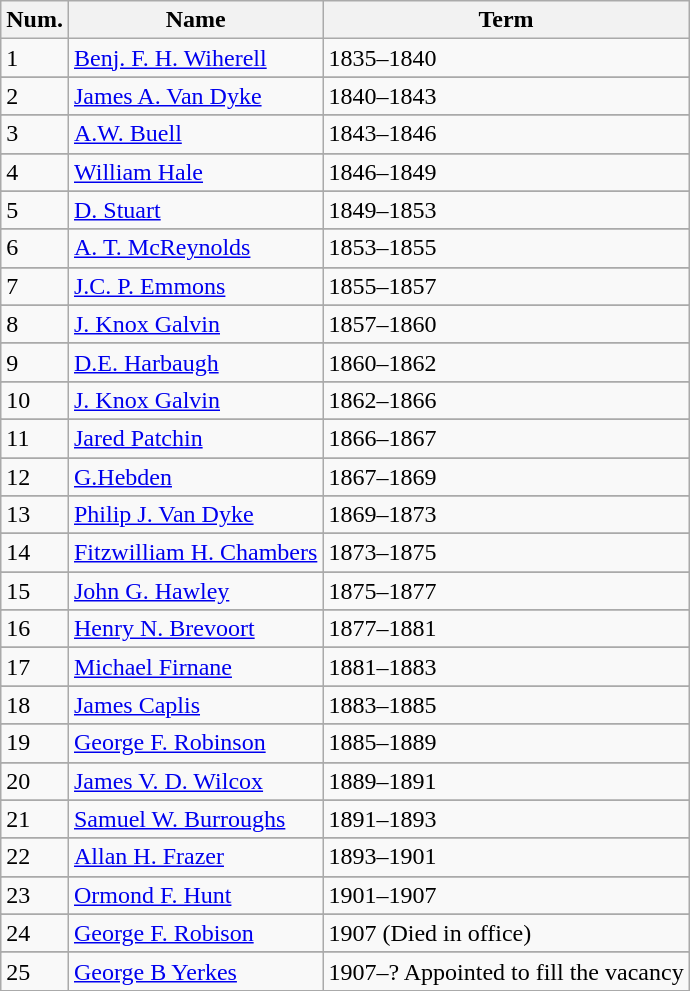<table class="wikitable">
<tr>
<th>Num.</th>
<th>Name</th>
<th>Term</th>
</tr>
<tr>
<td>1</td>
<td><a href='#'>Benj. F. H. Wiherell</a></td>
<td>1835–1840</td>
</tr>
<tr>
</tr>
<tr>
<td>2</td>
<td><a href='#'>James A. Van Dyke</a></td>
<td>1840–1843</td>
</tr>
<tr>
</tr>
<tr>
<td>3</td>
<td><a href='#'>A.W. Buell</a></td>
<td>1843–1846</td>
</tr>
<tr>
</tr>
<tr>
<td>4</td>
<td><a href='#'>William Hale</a></td>
<td>1846–1849</td>
</tr>
<tr>
</tr>
<tr>
<td>5</td>
<td><a href='#'>D. Stuart</a></td>
<td>1849–1853</td>
</tr>
<tr>
</tr>
<tr>
<td>6</td>
<td><a href='#'>A. T. McReynolds</a></td>
<td>1853–1855</td>
</tr>
<tr>
</tr>
<tr>
<td>7</td>
<td><a href='#'>J.C. P. Emmons</a></td>
<td>1855–1857</td>
</tr>
<tr>
</tr>
<tr>
<td>8</td>
<td><a href='#'>J. Knox Galvin</a></td>
<td>1857–1860</td>
</tr>
<tr>
</tr>
<tr>
<td>9</td>
<td><a href='#'>D.E. Harbaugh</a></td>
<td>1860–1862</td>
</tr>
<tr>
</tr>
<tr>
<td>10</td>
<td><a href='#'>J. Knox Galvin</a></td>
<td>1862–1866</td>
</tr>
<tr>
</tr>
<tr>
<td>11</td>
<td><a href='#'>Jared Patchin</a></td>
<td>1866–1867</td>
</tr>
<tr>
</tr>
<tr>
<td>12</td>
<td><a href='#'>G.Hebden</a></td>
<td>1867–1869</td>
</tr>
<tr>
</tr>
<tr>
<td>13</td>
<td><a href='#'>Philip J. Van Dyke</a></td>
<td>1869–1873</td>
</tr>
<tr>
</tr>
<tr>
<td>14</td>
<td><a href='#'>Fitzwilliam H. Chambers</a></td>
<td>1873–1875</td>
</tr>
<tr>
</tr>
<tr>
<td>15</td>
<td><a href='#'>John G. Hawley</a></td>
<td>1875–1877</td>
</tr>
<tr>
</tr>
<tr>
<td>16</td>
<td><a href='#'>Henry N. Brevoort</a></td>
<td>1877–1881</td>
</tr>
<tr>
</tr>
<tr>
<td>17</td>
<td><a href='#'>Michael Firnane</a></td>
<td>1881–1883</td>
</tr>
<tr>
</tr>
<tr>
<td>18</td>
<td><a href='#'>James Caplis</a></td>
<td>1883–1885</td>
</tr>
<tr>
</tr>
<tr>
<td>19</td>
<td><a href='#'>George F. Robinson</a></td>
<td>1885–1889</td>
</tr>
<tr>
</tr>
<tr>
<td>20</td>
<td><a href='#'>James V. D. Wilcox</a></td>
<td>1889–1891</td>
</tr>
<tr>
</tr>
<tr>
<td>21</td>
<td><a href='#'>Samuel W. Burroughs</a></td>
<td>1891–1893</td>
</tr>
<tr>
</tr>
<tr>
<td>22</td>
<td><a href='#'>Allan H. Frazer</a></td>
<td>1893–1901</td>
</tr>
<tr>
</tr>
<tr>
<td>23</td>
<td><a href='#'>Ormond F. Hunt</a></td>
<td>1901–1907</td>
</tr>
<tr>
</tr>
<tr>
<td>24</td>
<td><a href='#'>George F. Robison</a></td>
<td>1907 (Died in office)</td>
</tr>
<tr>
</tr>
<tr>
<td>25</td>
<td><a href='#'>George B Yerkes</a></td>
<td>1907–? Appointed to fill the vacancy</td>
</tr>
<tr>
</tr>
</table>
